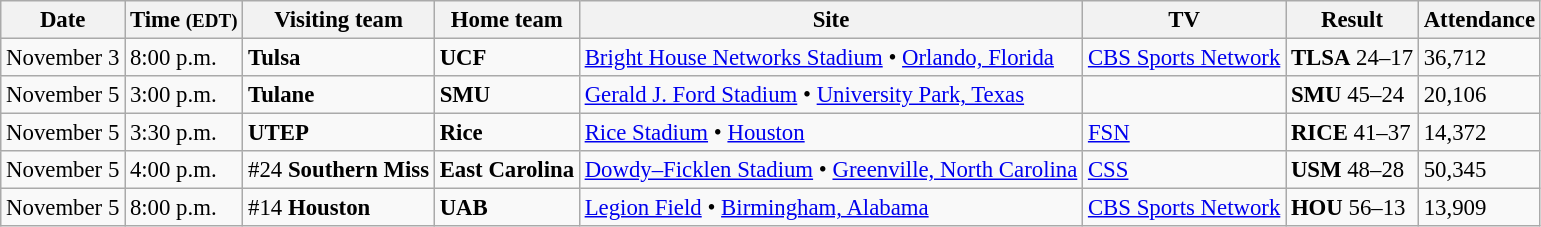<table class="wikitable" style="font-size:95%;">
<tr>
<th>Date</th>
<th>Time <small>(EDT)</small></th>
<th>Visiting team</th>
<th>Home team</th>
<th>Site</th>
<th>TV</th>
<th>Result</th>
<th>Attendance</th>
</tr>
<tr bgcolor=>
<td>November 3</td>
<td>8:00 p.m.</td>
<td><strong>Tulsa</strong></td>
<td><strong>UCF</strong></td>
<td><a href='#'>Bright House Networks Stadium</a> • <a href='#'>Orlando, Florida</a></td>
<td><a href='#'>CBS Sports Network</a></td>
<td><strong>TLSA</strong> 24–17</td>
<td>36,712</td>
</tr>
<tr bgcolor=>
<td>November 5</td>
<td>3:00 p.m.</td>
<td><strong>Tulane</strong></td>
<td><strong>SMU</strong></td>
<td><a href='#'>Gerald J. Ford Stadium</a> • <a href='#'>University Park, Texas</a></td>
<td></td>
<td><strong>SMU</strong> 45–24</td>
<td>20,106</td>
</tr>
<tr bgcolor=>
<td>November 5</td>
<td>3:30 p.m.</td>
<td><strong>UTEP</strong></td>
<td><strong>Rice</strong></td>
<td><a href='#'>Rice Stadium</a> • <a href='#'>Houston</a></td>
<td><a href='#'>FSN</a></td>
<td><strong>RICE</strong> 41–37</td>
<td>14,372</td>
</tr>
<tr bgcolor=>
<td>November 5</td>
<td>4:00 p.m.</td>
<td>#24 <strong>Southern Miss</strong></td>
<td><strong>East Carolina</strong></td>
<td><a href='#'>Dowdy–Ficklen Stadium</a> • <a href='#'>Greenville, North Carolina</a></td>
<td><a href='#'>CSS</a></td>
<td><strong>USM</strong> 48–28</td>
<td>50,345</td>
</tr>
<tr bgcolor=>
<td>November 5</td>
<td>8:00 p.m.</td>
<td>#14 <strong>Houston</strong></td>
<td><strong>UAB</strong></td>
<td><a href='#'>Legion Field</a> • <a href='#'>Birmingham, Alabama</a></td>
<td><a href='#'>CBS Sports Network</a></td>
<td><strong>HOU</strong> 56–13</td>
<td>13,909</td>
</tr>
</table>
